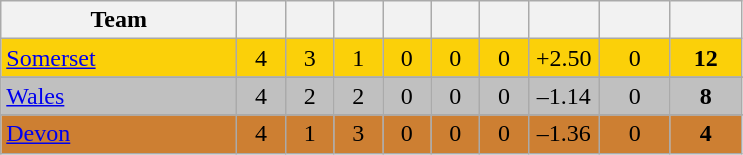<table class="wikitable" style="text-align:center">
<tr>
<th width="150">Team</th>
<th width="25"></th>
<th width="25"></th>
<th width="25"></th>
<th width="25"></th>
<th width="25"></th>
<th width="25"></th>
<th width="40"></th>
<th width="40"></th>
<th width="40"></th>
</tr>
<tr style="background:#fbd009">
<td style="text-align:left"><a href='#'>Somerset</a></td>
<td>4</td>
<td>3</td>
<td>1</td>
<td>0</td>
<td>0</td>
<td>0</td>
<td>+2.50</td>
<td>0</td>
<td><strong>12</strong></td>
</tr>
<tr>
</tr>
<tr style="background:silver">
<td style="text-align:left"><a href='#'>Wales</a></td>
<td>4</td>
<td>2</td>
<td>2</td>
<td>0</td>
<td>0</td>
<td>0</td>
<td>–1.14</td>
<td>0</td>
<td><strong>8</strong></td>
</tr>
<tr>
</tr>
<tr style="background:#CD7F32">
<td style="text-align:left"><a href='#'>Devon</a></td>
<td>4</td>
<td>1</td>
<td>3</td>
<td>0</td>
<td>0</td>
<td>0</td>
<td>–1.36</td>
<td>0</td>
<td><strong>4</strong></td>
</tr>
</table>
